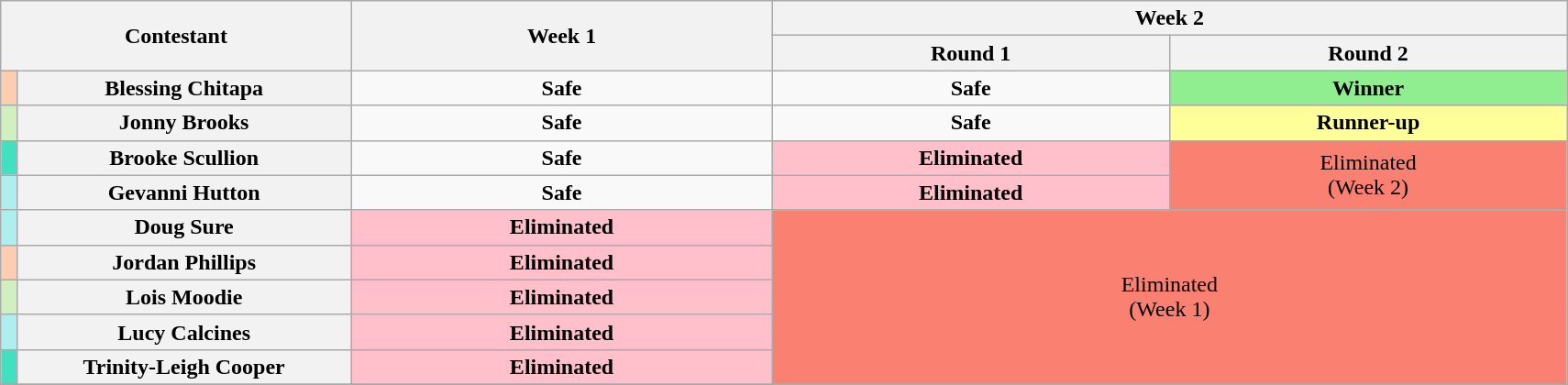<table class="wikitable" style="text-align:center;">
<tr>
<th rowspan="2" colspan="2" style="width:15%;">Contestant</th>
<th scope="col" rowspan="2" style="width:18%;">Week 1</th>
<th colspan="2" scope="col" style="width:18%;">Week 2</th>
</tr>
<tr>
<th scope="col" style="width:17%;">Round 1</th>
<th scope="col" style="width:17%;">Round 2</th>
</tr>
<tr>
<th style="background:#fbceb1"></th>
<th>Blessing Chitapa</th>
<td><strong>Safe</strong></td>
<td><strong>Safe</strong></td>
<td style = "background:lightgreen"><strong>Winner</strong></td>
</tr>
<tr>
<th style="background:#d0f0c0"></th>
<th>Jonny Brooks</th>
<td><strong>Safe</strong></td>
<td><strong>Safe</strong></td>
<td style = "background:#ff9"><strong>Runner-up</strong></td>
</tr>
<tr>
<th style="background:#40e0c0"></th>
<th>Brooke Scullion</th>
<td><strong>Safe</strong></td>
<td style = "background:pink"><strong>Eliminated</strong></td>
<td rowspan="2" colspan="2" style="background:salmon;">Eliminated<br>(Week 2)</td>
</tr>
<tr>
<th style="background:#afeeee"></th>
<th>Gevanni Hutton</th>
<td><strong>Safe</strong></td>
<td style = "background:pink"><strong>Eliminated</strong></td>
</tr>
<tr>
<th style="background:#afeeee"></th>
<th>Doug Sure</th>
<td style = "background:pink"><strong>Eliminated</strong></td>
<td rowspan="5" colspan="3" style="background:salmon;">Eliminated<br>(Week 1)</td>
</tr>
<tr>
<th style="background:#fbceb1"></th>
<th>Jordan Phillips</th>
<td style = "background:pink"><strong>Eliminated</strong></td>
</tr>
<tr>
<th style="background:#d0f0c0"></th>
<th>Lois Moodie</th>
<td style = "background:pink"><strong>Eliminated</strong></td>
</tr>
<tr>
<th style="background:#afeeee"></th>
<th>Lucy Calcines</th>
<td style = "background:pink"><strong>Eliminated</strong></td>
</tr>
<tr>
<th style="background:#40e0c0"></th>
<th>Trinity-Leigh Cooper</th>
<td style = "background:pink"><strong>Eliminated</strong></td>
</tr>
<tr>
</tr>
</table>
